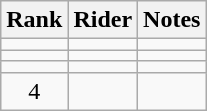<table class="wikitable sortable"  style="text-align:center">
<tr>
<th>Rank</th>
<th>Rider</th>
<th>Notes</th>
</tr>
<tr>
<td></td>
<td align="left"></td>
<td></td>
</tr>
<tr>
<td></td>
<td align="left"></td>
<td></td>
</tr>
<tr>
<td></td>
<td align="left"></td>
<td></td>
</tr>
<tr>
<td>4</td>
<td align="left"></td>
<td></td>
</tr>
</table>
